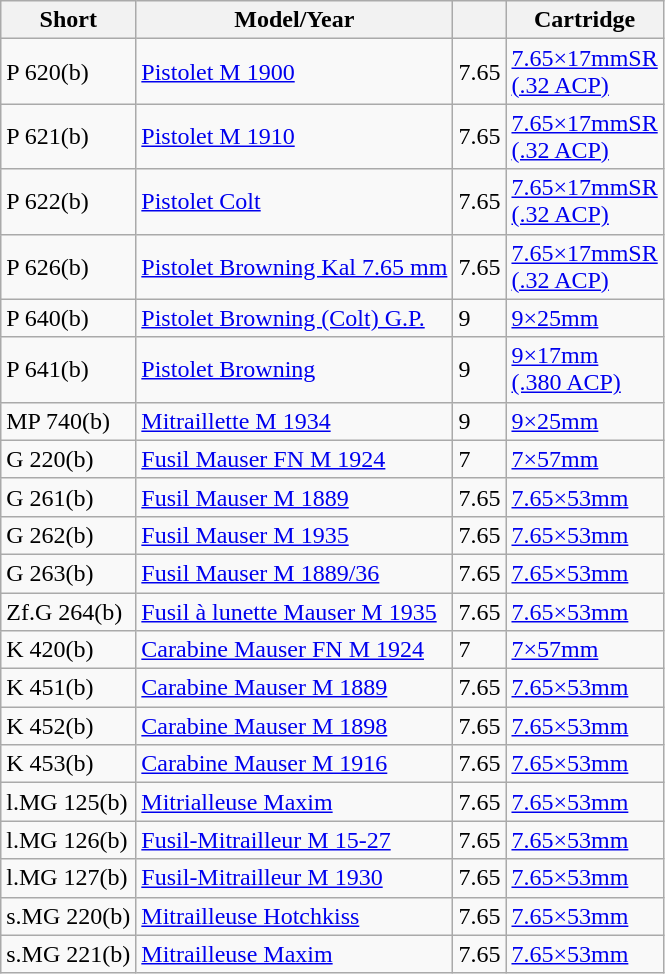<table border="1" class="wikitable sortable">
<tr>
<th>Short<br></th>
<th>Model/Year</th>
<th><br></th>
<th>Cartridge</th>
</tr>
<tr>
<td>P 620(b)</td>
<td><a href='#'>Pistolet M 1900</a></td>
<td>7.65</td>
<td><a href='#'>7.65×17mmSR<br>(.32 ACP)</a></td>
</tr>
<tr>
<td>P 621(b)</td>
<td><a href='#'>Pistolet M 1910</a></td>
<td>7.65</td>
<td><a href='#'>7.65×17mmSR<br>(.32 ACP)</a></td>
</tr>
<tr>
<td>P 622(b)</td>
<td><a href='#'>Pistolet Colt</a></td>
<td>7.65</td>
<td><a href='#'>7.65×17mmSR<br>(.32 ACP)</a></td>
</tr>
<tr>
<td>P 626(b)</td>
<td><a href='#'>Pistolet Browning Kal 7.65 mm</a></td>
<td>7.65</td>
<td><a href='#'>7.65×17mmSR<br>(.32 ACP)</a></td>
</tr>
<tr>
<td>P 640(b)</td>
<td><a href='#'>Pistolet Browning (Colt) G.P.</a></td>
<td>9</td>
<td><a href='#'>9×25mm</a></td>
</tr>
<tr>
<td>P 641(b)</td>
<td><a href='#'>Pistolet Browning</a></td>
<td>9</td>
<td><a href='#'>9×17mm<br>(.380 ACP)</a></td>
</tr>
<tr>
<td>MP 740(b)</td>
<td><a href='#'>Mitraillette M 1934</a></td>
<td>9</td>
<td><a href='#'>9×25mm</a></td>
</tr>
<tr>
<td>G 220(b)</td>
<td><a href='#'>Fusil Mauser FN M 1924</a></td>
<td>7</td>
<td><a href='#'>7×57mm</a></td>
</tr>
<tr>
<td>G 261(b)</td>
<td><a href='#'>Fusil Mauser M 1889</a></td>
<td>7.65</td>
<td><a href='#'>7.65×53mm</a></td>
</tr>
<tr>
<td>G 262(b)</td>
<td><a href='#'>Fusil Mauser M 1935</a></td>
<td>7.65</td>
<td><a href='#'>7.65×53mm</a></td>
</tr>
<tr>
<td>G 263(b)</td>
<td><a href='#'>Fusil Mauser M 1889/36</a></td>
<td>7.65</td>
<td><a href='#'>7.65×53mm</a></td>
</tr>
<tr>
<td>Zf.G 264(b)</td>
<td><a href='#'>Fusil à lunette Mauser M 1935</a></td>
<td>7.65</td>
<td><a href='#'>7.65×53mm</a></td>
</tr>
<tr>
<td>K 420(b)</td>
<td><a href='#'>Carabine Mauser FN M 1924</a></td>
<td>7</td>
<td><a href='#'>7×57mm</a></td>
</tr>
<tr>
<td>K 451(b)</td>
<td><a href='#'>Carabine Mauser M 1889</a></td>
<td>7.65</td>
<td><a href='#'>7.65×53mm</a></td>
</tr>
<tr>
<td>K 452(b)</td>
<td><a href='#'>Carabine Mauser M 1898</a></td>
<td>7.65</td>
<td><a href='#'>7.65×53mm</a></td>
</tr>
<tr>
<td>K 453(b)</td>
<td><a href='#'>Carabine Mauser M 1916</a></td>
<td>7.65</td>
<td><a href='#'>7.65×53mm</a></td>
</tr>
<tr>
<td>l.MG 125(b)</td>
<td><a href='#'>Mitrialleuse Maxim</a></td>
<td>7.65</td>
<td><a href='#'>7.65×53mm</a></td>
</tr>
<tr>
<td>l.MG 126(b)</td>
<td><a href='#'>Fusil-Mitrailleur M 15-27</a></td>
<td>7.65</td>
<td><a href='#'>7.65×53mm</a></td>
</tr>
<tr>
<td>l.MG 127(b)</td>
<td><a href='#'>Fusil-Mitrailleur M 1930</a></td>
<td>7.65</td>
<td><a href='#'>7.65×53mm</a></td>
</tr>
<tr>
<td>s.MG 220(b)</td>
<td><a href='#'>Mitrailleuse Hotchkiss</a></td>
<td>7.65</td>
<td><a href='#'>7.65×53mm</a></td>
</tr>
<tr>
<td>s.MG 221(b)</td>
<td><a href='#'>Mitrailleuse Maxim</a></td>
<td>7.65</td>
<td><a href='#'>7.65×53mm</a></td>
</tr>
</table>
